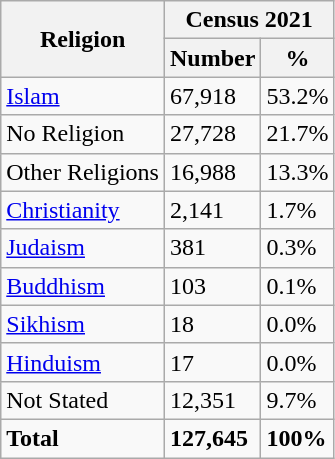<table class="wikitable">
<tr>
<th rowspan="2">Religion</th>
<th colspan="2">Census 2021</th>
</tr>
<tr>
<th>Number</th>
<th>%</th>
</tr>
<tr>
<td> <a href='#'>Islam</a></td>
<td>67,918</td>
<td>53.2%</td>
</tr>
<tr>
<td>No Religion</td>
<td>27,728</td>
<td>21.7%</td>
</tr>
<tr>
<td>Other Religions</td>
<td>16,988</td>
<td>13.3%</td>
</tr>
<tr>
<td> <a href='#'>Christianity</a></td>
<td>2,141</td>
<td>1.7%</td>
</tr>
<tr>
<td> <a href='#'>Judaism</a></td>
<td>381</td>
<td>0.3%</td>
</tr>
<tr>
<td> <a href='#'>Buddhism</a></td>
<td>103</td>
<td>0.1%</td>
</tr>
<tr>
<td> <a href='#'>Sikhism</a></td>
<td>18</td>
<td>0.0%</td>
</tr>
<tr>
<td> <a href='#'>Hinduism</a></td>
<td>17</td>
<td>0.0%</td>
</tr>
<tr>
<td>Not Stated</td>
<td>12,351</td>
<td>9.7%</td>
</tr>
<tr>
<td><strong>Total</strong></td>
<td><strong>127,645</strong></td>
<td><strong>100%</strong></td>
</tr>
</table>
